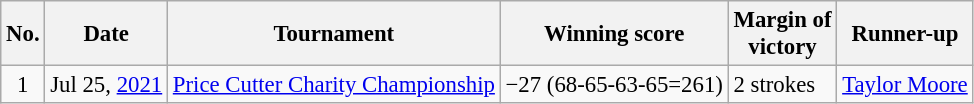<table class="wikitable" style="font-size:95%;">
<tr>
<th>No.</th>
<th>Date</th>
<th>Tournament</th>
<th>Winning score</th>
<th>Margin of<br>victory</th>
<th>Runner-up</th>
</tr>
<tr>
<td align=center>1</td>
<td align=right>Jul 25, <a href='#'>2021</a></td>
<td><a href='#'>Price Cutter Charity Championship</a></td>
<td>−27 (68-65-63-65=261)</td>
<td>2 strokes</td>
<td> <a href='#'>Taylor Moore</a></td>
</tr>
</table>
